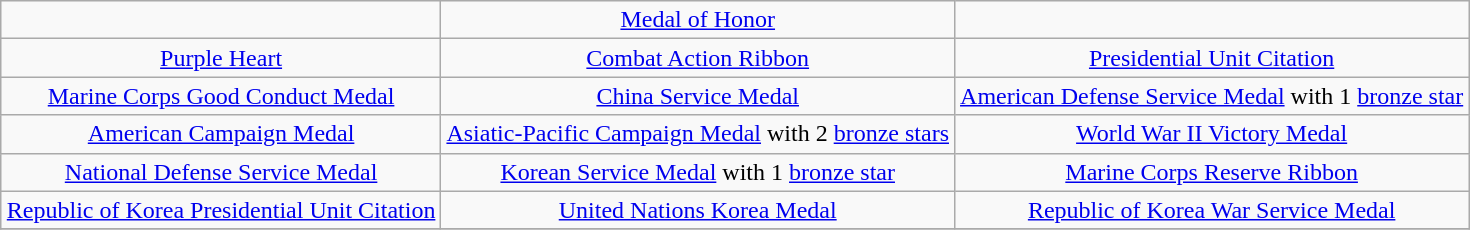<table class="wikitable" style="margin:1em auto; text-align:center;">
<tr>
<td></td>
<td><a href='#'>Medal of Honor</a></td>
<td></td>
</tr>
<tr>
<td><a href='#'>Purple Heart</a></td>
<td><a href='#'>Combat Action Ribbon</a></td>
<td><a href='#'>Presidential Unit Citation</a></td>
</tr>
<tr>
<td><a href='#'>Marine Corps Good Conduct Medal</a></td>
<td><a href='#'>China Service Medal</a></td>
<td><a href='#'>American Defense Service Medal</a> with 1 <a href='#'>bronze star</a></td>
</tr>
<tr>
<td><a href='#'>American Campaign Medal</a></td>
<td><a href='#'>Asiatic-Pacific Campaign Medal</a> with 2 <a href='#'>bronze stars</a></td>
<td><a href='#'>World War II Victory Medal</a></td>
</tr>
<tr>
<td><a href='#'>National Defense Service Medal</a></td>
<td><a href='#'>Korean Service Medal</a> with 1 <a href='#'>bronze star</a></td>
<td><a href='#'>Marine Corps Reserve Ribbon</a></td>
</tr>
<tr>
<td><a href='#'>Republic of Korea Presidential Unit Citation</a></td>
<td><a href='#'>United Nations Korea Medal</a></td>
<td><a href='#'>Republic of Korea War Service Medal</a></td>
</tr>
<tr>
</tr>
</table>
